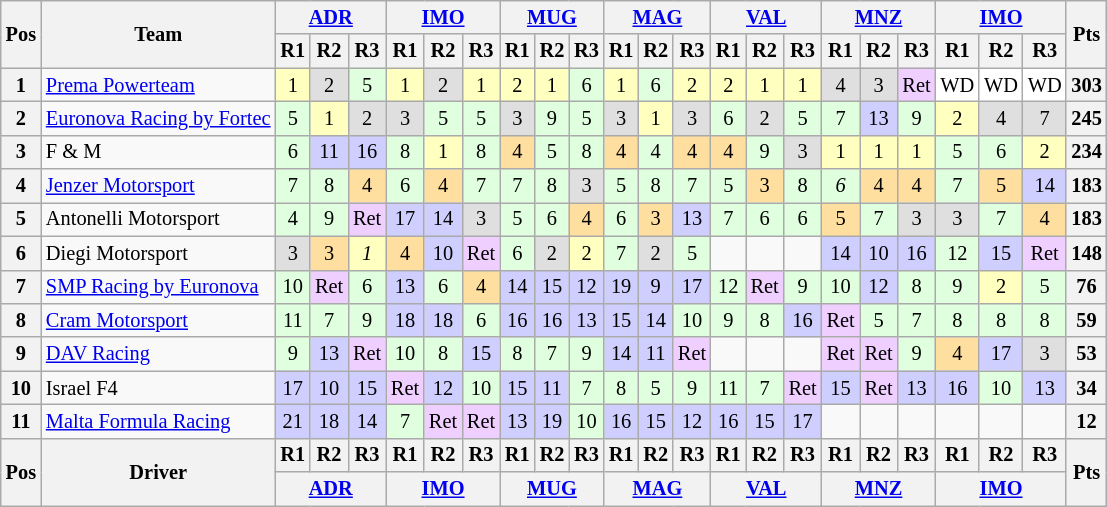<table class="wikitable" style="font-size: 85%; text-align:center">
<tr>
<th rowspan=2>Pos</th>
<th rowspan=2>Team</th>
<th colspan=3><a href='#'>ADR</a></th>
<th colspan=3><a href='#'>IMO</a></th>
<th colspan=3><a href='#'>MUG</a></th>
<th colspan=3><a href='#'>MAG</a></th>
<th colspan=3><a href='#'>VAL</a></th>
<th colspan=3><a href='#'>MNZ</a></th>
<th colspan=3><a href='#'>IMO</a></th>
<th rowspan=2>Pts</th>
</tr>
<tr>
<th>R1</th>
<th>R2</th>
<th>R3</th>
<th>R1</th>
<th>R2</th>
<th>R3</th>
<th>R1</th>
<th>R2</th>
<th>R3</th>
<th>R1</th>
<th>R2</th>
<th>R3</th>
<th>R1</th>
<th>R2</th>
<th>R3</th>
<th>R1</th>
<th>R2</th>
<th>R3</th>
<th>R1</th>
<th>R2</th>
<th>R3</th>
</tr>
<tr>
<th>1</th>
<td style="text-align:left"> <a href='#'>Prema Powerteam</a></td>
<td style="background:#ffffbf">1</td>
<td style="background:#dfdfdf">2</td>
<td style="background:#dfffdf">5</td>
<td style="background:#ffffbf">1</td>
<td style="background:#dfdfdf">2</td>
<td style="background:#ffffbf">1</td>
<td style="background:#ffffbf">2</td>
<td style="background:#ffffbf">1</td>
<td style="background:#dfffdf">6</td>
<td style="background:#ffffbf">1</td>
<td style="background:#dfffdf">6</td>
<td style="background:#ffffbf">2</td>
<td style="background:#ffffbf">2</td>
<td style="background:#ffffbf">1</td>
<td style="background:#ffffbf">1</td>
<td style="background:#dfdfdf">4</td>
<td style="background:#dfdfdf">3</td>
<td style="background:#efcfff">Ret</td>
<td style="background:#ffffff">WD</td>
<td style="background:#ffffff">WD</td>
<td style="background:#ffffff">WD</td>
<th>303</th>
</tr>
<tr>
<th>2</th>
<td style="text-align:left" nowrap> <a href='#'>Euronova Racing by Fortec</a></td>
<td style="background:#dfffdf">5</td>
<td style="background:#ffffbf">1</td>
<td style="background:#dfdfdf">2</td>
<td style="background:#dfdfdf">3</td>
<td style="background:#dfffdf">5</td>
<td style="background:#dfffdf">5</td>
<td style="background:#dfdfdf">3</td>
<td style="background:#dfffdf">9</td>
<td style="background:#dfffdf">5</td>
<td style="background:#dfdfdf">3</td>
<td style="background:#ffffbf">1</td>
<td style="background:#dfdfdf">3</td>
<td style="background:#dfffdf">6</td>
<td style="background:#dfdfdf">2</td>
<td style="background:#dfffdf">5</td>
<td style="background:#dfffdf">7</td>
<td style="background:#cfcfff">13</td>
<td style="background:#dfffdf">9</td>
<td style="background:#ffffbf">2</td>
<td style="background:#dfdfdf">4</td>
<td style="background:#dfdfdf">7</td>
<th>245</th>
</tr>
<tr>
<th>3</th>
<td style="text-align:left"> F & M</td>
<td style="background:#dfffdf">6</td>
<td style="background:#cfcfff">11</td>
<td style="background:#cfcfff">16</td>
<td style="background:#dfffdf">8</td>
<td style="background:#ffffbf">1</td>
<td style="background:#dfffdf">8</td>
<td style="background:#ffdf9f">4</td>
<td style="background:#dfffdf">5</td>
<td style="background:#dfffdf">8</td>
<td style="background:#ffdf9f">4</td>
<td style="background:#dfffdf">4</td>
<td style="background:#ffdf9f">4</td>
<td style="background:#ffdf9f">4</td>
<td style="background:#dfffdf">9</td>
<td style="background:#dfdfdf">3</td>
<td style="background:#ffffbf">1</td>
<td style="background:#ffffbf">1</td>
<td style="background:#ffffbf">1</td>
<td style="background:#dfffdf">5</td>
<td style="background:#dfffdf">6</td>
<td style="background:#ffffbf">2</td>
<th>234</th>
</tr>
<tr>
<th>4</th>
<td style="text-align:left"> <a href='#'>Jenzer Motorsport</a></td>
<td style="background:#dfffdf">7</td>
<td style="background:#dfffdf">8</td>
<td style="background:#ffdf9f">4</td>
<td style="background:#dfffdf">6</td>
<td style="background:#ffdf9f">4</td>
<td style="background:#dfffdf">7</td>
<td style="background:#dfffdf">7</td>
<td style="background:#dfffdf">8</td>
<td style="background:#dfdfdf">3</td>
<td style="background:#dfffdf">5</td>
<td style="background:#dfffdf">8</td>
<td style="background:#dfffdf">7</td>
<td style="background:#dfffdf">5</td>
<td style="background:#ffdf9f">3</td>
<td style="background:#dfffdf">8</td>
<td style="background:#dfffdf"><em>6</em></td>
<td style="background:#ffdf9f">4</td>
<td style="background:#ffdf9f">4</td>
<td style="background:#dfffdf">7</td>
<td style="background:#ffdf9f">5</td>
<td style="background:#cfcfff">14</td>
<th>183</th>
</tr>
<tr>
<th>5</th>
<td style="text-align:left"> Antonelli Motorsport</td>
<td style="background:#dfffdf">4</td>
<td style="background:#dfffdf">9</td>
<td style="background:#efcfff">Ret</td>
<td style="background:#cfcfff">17</td>
<td style="background:#cfcfff">14</td>
<td style="background:#dfdfdf">3</td>
<td style="background:#dfffdf">5</td>
<td style="background:#dfffdf">6</td>
<td style="background:#ffdf9f">4</td>
<td style="background:#dfffdf">6</td>
<td style="background:#ffdf9f">3</td>
<td style="background:#cfcfff">13</td>
<td style="background:#dfffdf">7</td>
<td style="background:#dfffdf">6</td>
<td style="background:#dfffdf">6</td>
<td style="background:#ffdf9f">5</td>
<td style="background:#dfffdf">7</td>
<td style="background:#dfdfdf">3</td>
<td style="background:#dfdfdf">3</td>
<td style="background:#dfffdf">7</td>
<td style="background:#ffdf9f">4</td>
<th>183</th>
</tr>
<tr>
<th>6</th>
<td style="text-align:left"> Diegi Motorsport</td>
<td style="background:#dfdfdf">3</td>
<td style="background:#ffdf9f">3</td>
<td style="background:#ffffbf"><em>1</em></td>
<td style="background:#ffdf9f">4</td>
<td style="background:#cfcfff">10</td>
<td style="background:#efcfff">Ret</td>
<td style="background:#dfffdf">6</td>
<td style="background:#dfdfdf">2</td>
<td style="background:#ffffbf">2</td>
<td style="background:#dfffdf">7</td>
<td style="background:#dfdfdf">2</td>
<td style="background:#dfffdf">5</td>
<td></td>
<td></td>
<td></td>
<td style="background:#cfcfff">14</td>
<td style="background:#cfcfff">10</td>
<td style="background:#cfcfff">16</td>
<td style="background:#dfffdf">12</td>
<td style="background:#cfcfff">15</td>
<td style="background:#efcfff">Ret</td>
<th>148</th>
</tr>
<tr>
<th>7</th>
<td style="text-align:left"> <a href='#'>SMP Racing by Euronova</a></td>
<td style="background:#dfffdf">10</td>
<td style="background:#efcfff">Ret</td>
<td style="background:#dfffdf">6</td>
<td style="background:#cfcfff">13</td>
<td style="background:#dfffdf">6</td>
<td style="background:#ffdf9f">4</td>
<td style="background:#cfcfff">14</td>
<td style="background:#cfcfff">15</td>
<td style="background:#cfcfff">12</td>
<td style="background:#cfcfff">19</td>
<td style="background:#cfcfff">9</td>
<td style="background:#cfcfff">17</td>
<td style="background:#dfffdf">12</td>
<td style="background:#efcfff">Ret</td>
<td style="background:#dfffdf">9</td>
<td style="background:#dfffdf">10</td>
<td style="background:#cfcfff">12</td>
<td style="background:#dfffdf">8</td>
<td style="background:#dfffdf">9</td>
<td style="background:#ffffbf">2</td>
<td style="background:#dfffdf">5</td>
<th>76</th>
</tr>
<tr>
<th>8</th>
<td style="text-align:left"> <a href='#'>Cram Motorsport</a></td>
<td style="background:#dfffdf">11</td>
<td style="background:#dfffdf">7</td>
<td style="background:#dfffdf">9</td>
<td style="background:#cfcfff">18</td>
<td style="background:#cfcfff">18</td>
<td style="background:#dfffdf">6</td>
<td style="background:#cfcfff">16</td>
<td style="background:#cfcfff">16</td>
<td style="background:#cfcfff">13</td>
<td style="background:#cfcfff">15</td>
<td style="background:#cfcfff">14</td>
<td style="background:#dfffdf">10</td>
<td style="background:#dfffdf">9</td>
<td style="background:#dfffdf">8</td>
<td style="background:#cfcfff">16</td>
<td style="background:#efcfff">Ret</td>
<td style="background:#dfffdf">5</td>
<td style="background:#dfffdf">7</td>
<td style="background:#dfffdf">8</td>
<td style="background:#dfffdf">8</td>
<td style="background:#dfffdf">8</td>
<th>59</th>
</tr>
<tr>
<th>9</th>
<td style="text-align:left"> <a href='#'>DAV Racing</a></td>
<td style="background:#dfffdf">9</td>
<td style="background:#cfcfff">13</td>
<td style="background:#efcfff">Ret</td>
<td style="background:#dfffdf">10</td>
<td style="background:#dfffdf">8</td>
<td style="background:#cfcfff">15</td>
<td style="background:#dfffdf">8</td>
<td style="background:#dfffdf">7</td>
<td style="background:#dfffdf">9</td>
<td style="background:#cfcfff">14</td>
<td style="background:#cfcfff">11</td>
<td style="background:#efcfff">Ret</td>
<td></td>
<td></td>
<td></td>
<td style="background:#efcfff">Ret</td>
<td style="background:#efcfff">Ret</td>
<td style="background:#dfffdf">9</td>
<td style="background:#ffdf9f">4</td>
<td style="background:#cfcfff">17</td>
<td style="background:#dfdfdf">3</td>
<th>53</th>
</tr>
<tr>
<th>10</th>
<td style="text-align:left"> Israel F4</td>
<td style="background:#cfcfff">17</td>
<td style="background:#cfcfff">10</td>
<td style="background:#cfcfff">15</td>
<td style="background:#efcfff">Ret</td>
<td style="background:#cfcfff">12</td>
<td style="background:#dfffdf">10</td>
<td style="background:#cfcfff">15</td>
<td style="background:#cfcfff">11</td>
<td style="background:#dfffdf">7</td>
<td style="background:#dfffdf">8</td>
<td style="background:#dfffdf">5</td>
<td style="background:#dfffdf">9</td>
<td style="background:#dfffdf">11</td>
<td style="background:#dfffdf">7</td>
<td style="background:#efcfff">Ret</td>
<td style="background:#cfcfff">15</td>
<td style="background:#efcfff">Ret</td>
<td style="background:#cfcfff">13</td>
<td style="background:#cfcfff">16</td>
<td style="background:#dfffdf">10</td>
<td style="background:#cfcfff">13</td>
<th>34</th>
</tr>
<tr>
<th>11</th>
<td style="text-align:left"> <a href='#'>Malta Formula Racing</a></td>
<td style="background:#cfcfff">21</td>
<td style="background:#cfcfff">18</td>
<td style="background:#cfcfff">14</td>
<td style="background:#dfffdf">7</td>
<td style="background:#efcfff">Ret</td>
<td style="background:#efcfff">Ret</td>
<td style="background:#cfcfff">13</td>
<td style="background:#cfcfff">19</td>
<td style="background:#dfffdf">10</td>
<td style="background:#cfcfff">16</td>
<td style="background:#cfcfff">15</td>
<td style="background:#cfcfff">12</td>
<td style="background:#cfcfff">16</td>
<td style="background:#cfcfff">15</td>
<td style="background:#cfcfff">17</td>
<td></td>
<td></td>
<td></td>
<td></td>
<td></td>
<td></td>
<th>12</th>
</tr>
<tr>
<th rowspan=2>Pos</th>
<th rowspan=2>Driver</th>
<th>R1</th>
<th>R2</th>
<th>R3</th>
<th>R1</th>
<th>R2</th>
<th>R3</th>
<th>R1</th>
<th>R2</th>
<th>R3</th>
<th>R1</th>
<th>R2</th>
<th>R3</th>
<th>R1</th>
<th>R2</th>
<th>R3</th>
<th>R1</th>
<th>R2</th>
<th>R3</th>
<th>R1</th>
<th>R2</th>
<th>R3</th>
<th rowspan=2>Pts</th>
</tr>
<tr>
<th colspan=3><a href='#'>ADR</a></th>
<th colspan=3><a href='#'>IMO</a></th>
<th colspan=3><a href='#'>MUG</a></th>
<th colspan=3><a href='#'>MAG</a></th>
<th colspan=3><a href='#'>VAL</a></th>
<th colspan=3><a href='#'>MNZ</a></th>
<th colspan=3><a href='#'>IMO</a></th>
</tr>
</table>
